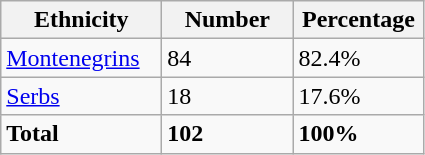<table class="wikitable">
<tr>
<th width="100px">Ethnicity</th>
<th width="80px">Number</th>
<th width="80px">Percentage</th>
</tr>
<tr>
<td><a href='#'>Montenegrins</a></td>
<td>84</td>
<td>82.4%</td>
</tr>
<tr>
<td><a href='#'>Serbs</a></td>
<td>18</td>
<td>17.6%</td>
</tr>
<tr>
<td><strong>Total</strong></td>
<td><strong>102</strong></td>
<td><strong>100%</strong></td>
</tr>
</table>
